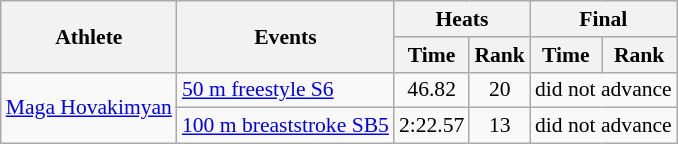<table class=wikitable style="font-size:90%">
<tr>
<th rowspan=2>Athlete</th>
<th rowspan=2>Events</th>
<th colspan="2">Heats</th>
<th colspan="2">Final</th>
</tr>
<tr>
<th>Time</th>
<th>Rank</th>
<th>Time</th>
<th>Rank</th>
</tr>
<tr align=center>
<td align=left rowspan=2><a href='#'>Maga Hovakimyan</a></td>
<td align=left><a href='#'>50 m freestyle S6</a></td>
<td>46.82</td>
<td>20</td>
<td colspan=2>did not advance</td>
</tr>
<tr align=center>
<td align=left><a href='#'>100 m breaststroke SB5</a></td>
<td>2:22.57</td>
<td>13</td>
<td colspan=2>did not advance</td>
</tr>
</table>
